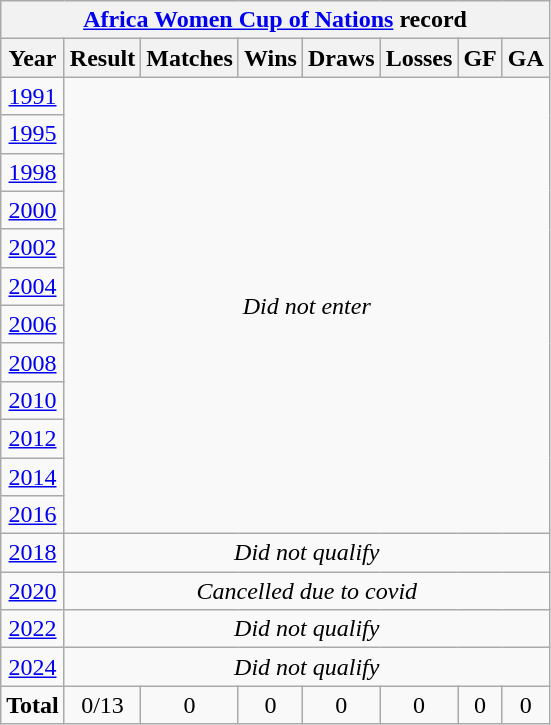<table class="wikitable" style="text-align: center;">
<tr>
<th colspan=8><a href='#'>Africa Women Cup of Nations</a> record</th>
</tr>
<tr>
<th>Year</th>
<th>Result</th>
<th>Matches</th>
<th>Wins</th>
<th>Draws</th>
<th>Losses</th>
<th>GF</th>
<th>GA</th>
</tr>
<tr>
<td><a href='#'>1991</a></td>
<td colspan=8 rowspan=12><em>Did not enter</em></td>
</tr>
<tr>
<td><a href='#'>1995</a></td>
</tr>
<tr>
<td> <a href='#'>1998</a></td>
</tr>
<tr>
<td> <a href='#'>2000</a></td>
</tr>
<tr>
<td> <a href='#'>2002</a></td>
</tr>
<tr>
<td> <a href='#'>2004</a></td>
</tr>
<tr>
<td> <a href='#'>2006</a></td>
</tr>
<tr>
<td> <a href='#'>2008</a></td>
</tr>
<tr>
<td> <a href='#'>2010</a></td>
</tr>
<tr>
<td> <a href='#'>2012</a></td>
</tr>
<tr>
<td> <a href='#'>2014</a></td>
</tr>
<tr>
<td> <a href='#'>2016</a></td>
</tr>
<tr>
<td> <a href='#'>2018</a></td>
<td colspan=8><em>Did not qualify</em></td>
</tr>
<tr>
<td> <a href='#'>2020</a></td>
<td colspan=8><em>Cancelled due to covid</em></td>
</tr>
<tr>
<td> <a href='#'>2022</a></td>
<td colspan=8><em>Did not qualify</em></td>
</tr>
<tr>
<td> <a href='#'>2024</a></td>
<td colspan=8><em>Did not qualify</em></td>
</tr>
<tr>
<td><strong>Total</strong></td>
<td>0/13</td>
<td>0</td>
<td>0</td>
<td>0</td>
<td>0</td>
<td>0</td>
<td>0</td>
</tr>
</table>
